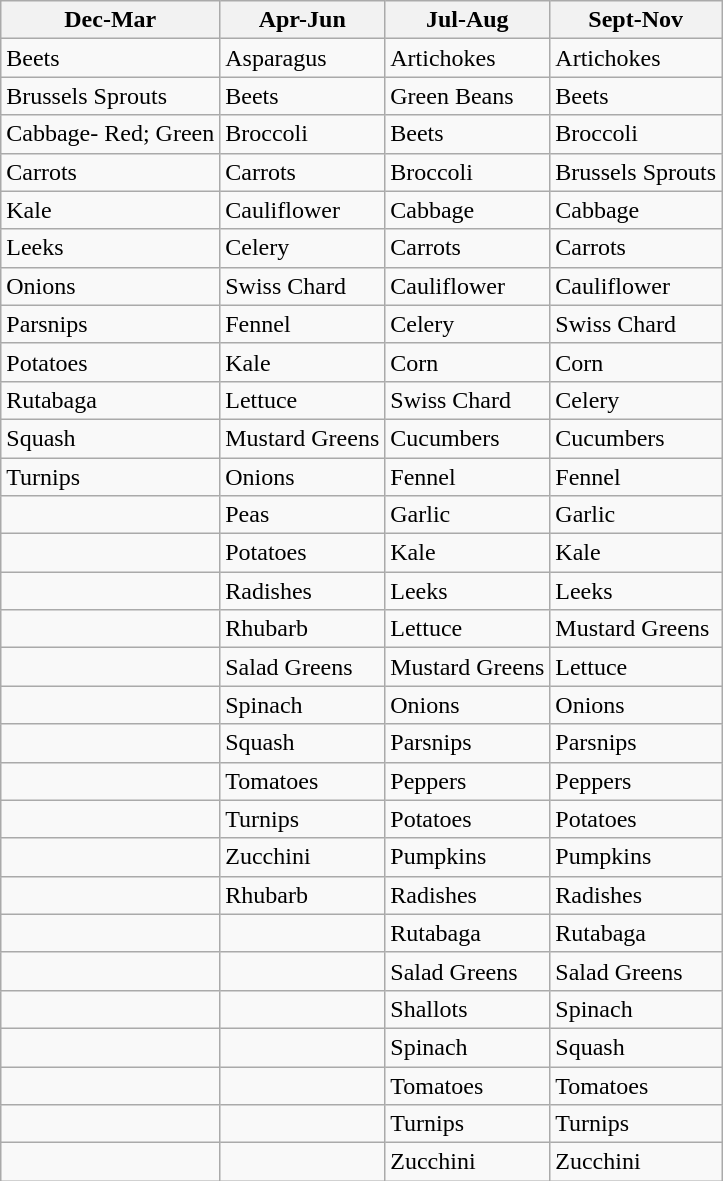<table class="wikitable">
<tr>
<th>Dec-Mar</th>
<th>Apr-Jun</th>
<th>Jul-Aug</th>
<th>Sept-Nov</th>
</tr>
<tr>
<td>Beets</td>
<td>Asparagus</td>
<td>Artichokes</td>
<td>Artichokes</td>
</tr>
<tr>
<td>Brussels Sprouts</td>
<td>Beets</td>
<td>Green Beans</td>
<td>Beets</td>
</tr>
<tr>
<td>Cabbage- Red; Green</td>
<td>Broccoli</td>
<td>Beets</td>
<td>Broccoli</td>
</tr>
<tr>
<td>Carrots</td>
<td>Carrots</td>
<td>Broccoli</td>
<td>Brussels Sprouts</td>
</tr>
<tr>
<td>Kale</td>
<td>Cauliflower</td>
<td>Cabbage</td>
<td>Cabbage</td>
</tr>
<tr>
<td>Leeks</td>
<td>Celery</td>
<td>Carrots</td>
<td>Carrots</td>
</tr>
<tr>
<td>Onions</td>
<td>Swiss Chard</td>
<td>Cauliflower</td>
<td>Cauliflower</td>
</tr>
<tr>
<td>Parsnips</td>
<td>Fennel</td>
<td>Celery</td>
<td>Swiss Chard</td>
</tr>
<tr>
<td>Potatoes</td>
<td>Kale</td>
<td>Corn</td>
<td>Corn</td>
</tr>
<tr>
<td>Rutabaga</td>
<td>Lettuce</td>
<td>Swiss Chard</td>
<td>Celery</td>
</tr>
<tr>
<td>Squash</td>
<td>Mustard Greens</td>
<td>Cucumbers</td>
<td>Cucumbers</td>
</tr>
<tr>
<td>Turnips</td>
<td>Onions</td>
<td>Fennel</td>
<td>Fennel</td>
</tr>
<tr>
<td></td>
<td>Peas</td>
<td>Garlic</td>
<td>Garlic</td>
</tr>
<tr>
<td></td>
<td>Potatoes</td>
<td>Kale</td>
<td>Kale</td>
</tr>
<tr>
<td></td>
<td>Radishes</td>
<td>Leeks</td>
<td>Leeks</td>
</tr>
<tr>
<td></td>
<td>Rhubarb</td>
<td>Lettuce</td>
<td>Mustard Greens</td>
</tr>
<tr>
<td></td>
<td>Salad Greens</td>
<td>Mustard Greens</td>
<td>Lettuce</td>
</tr>
<tr>
<td></td>
<td>Spinach</td>
<td>Onions</td>
<td>Onions</td>
</tr>
<tr>
<td></td>
<td>Squash</td>
<td>Parsnips</td>
<td>Parsnips</td>
</tr>
<tr>
<td></td>
<td>Tomatoes</td>
<td>Peppers</td>
<td>Peppers</td>
</tr>
<tr>
<td></td>
<td>Turnips</td>
<td>Potatoes</td>
<td>Potatoes</td>
</tr>
<tr>
<td></td>
<td>Zucchini</td>
<td>Pumpkins</td>
<td>Pumpkins</td>
</tr>
<tr>
<td></td>
<td>Rhubarb</td>
<td>Radishes</td>
<td>Radishes</td>
</tr>
<tr>
<td></td>
<td></td>
<td>Rutabaga</td>
<td>Rutabaga</td>
</tr>
<tr>
<td></td>
<td></td>
<td>Salad Greens</td>
<td>Salad Greens</td>
</tr>
<tr>
<td></td>
<td></td>
<td>Shallots</td>
<td>Spinach</td>
</tr>
<tr>
<td></td>
<td></td>
<td>Spinach</td>
<td>Squash</td>
</tr>
<tr>
<td></td>
<td></td>
<td>Tomatoes</td>
<td>Tomatoes</td>
</tr>
<tr>
<td></td>
<td></td>
<td>Turnips</td>
<td>Turnips</td>
</tr>
<tr>
<td></td>
<td></td>
<td>Zucchini</td>
<td>Zucchini</td>
</tr>
</table>
